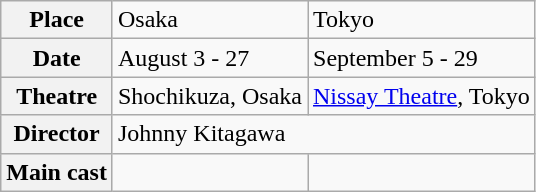<table class="wikitable">
<tr>
<th>Place</th>
<td>Osaka</td>
<td>Tokyo</td>
</tr>
<tr>
<th>Date</th>
<td>August 3 - 27</td>
<td>September 5 - 29</td>
</tr>
<tr>
<th>Theatre</th>
<td>Shochikuza, Osaka</td>
<td><a href='#'>Nissay Theatre</a>, Tokyo</td>
</tr>
<tr>
<th>Director</th>
<td colspan="2">Johnny Kitagawa</td>
</tr>
<tr>
<th>Main cast</th>
<td></td>
<td></td>
</tr>
</table>
